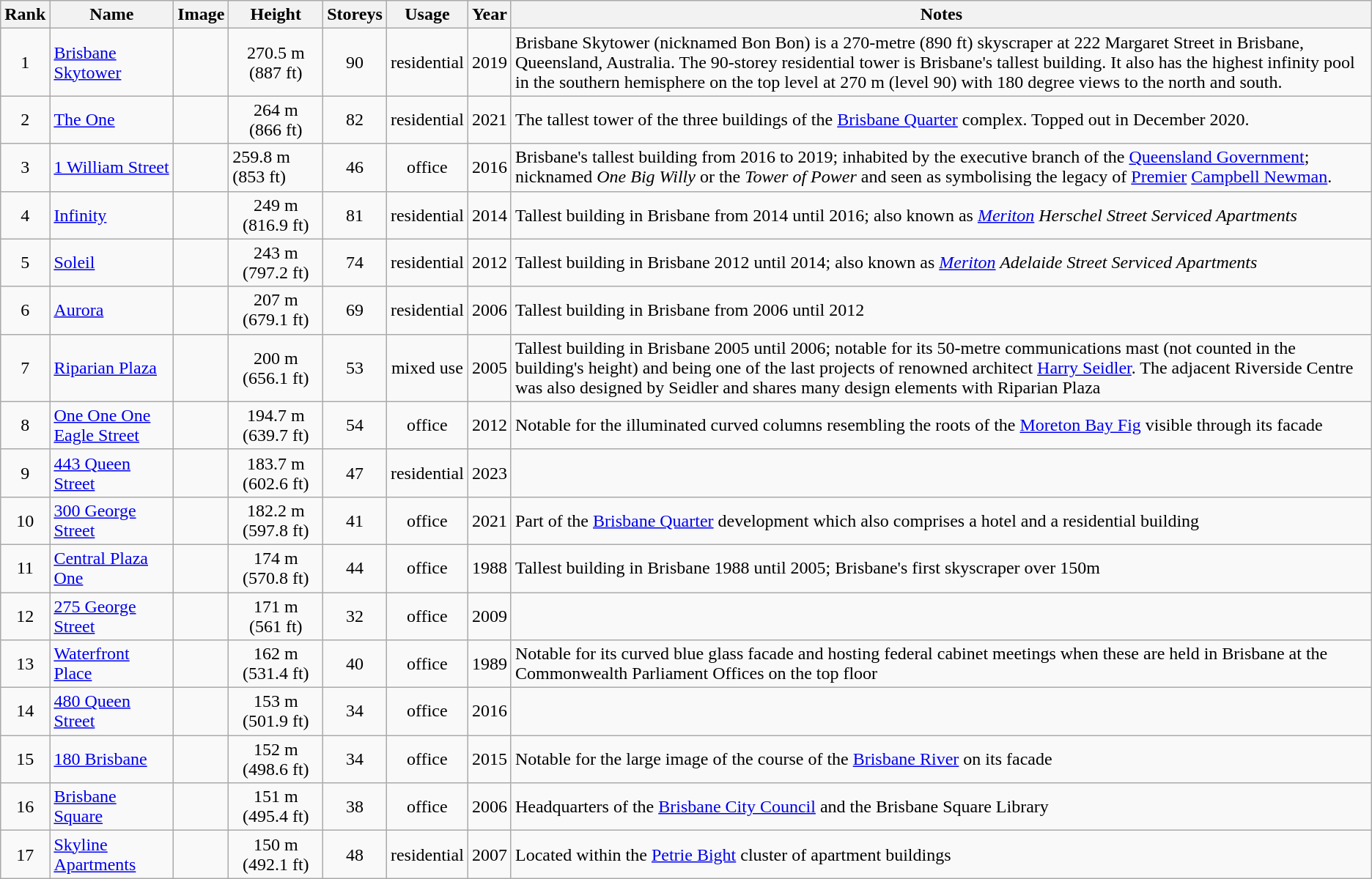<table class="sortable wikitable">
<tr>
<th>Rank</th>
<th>Name</th>
<th class=unsortable>Image</th>
<th>Height</th>
<th>Storeys</th>
<th>Usage</th>
<th>Year</th>
<th class=unsortable>Notes</th>
</tr>
<tr>
<td align=center>1</td>
<td><a href='#'>Brisbane Skytower</a></td>
<td></td>
<td align=center>270.5 m (887 ft)</td>
<td align=center>90</td>
<td align=center>residential</td>
<td align=center>2019</td>
<td>Brisbane Skytower (nicknamed Bon Bon) is a 270-metre (890 ft) skyscraper at 222 Margaret Street in Brisbane, Queensland, Australia. The 90-storey residential tower is Brisbane's tallest building. It also has the highest infinity pool in the southern hemisphere on the top level at 270 m (level 90) with 180 degree views to the north and south.</td>
</tr>
<tr>
<td align=center>2</td>
<td><a href='#'>The One</a></td>
<td></td>
<td align=center>264 m (866 ft)</td>
<td align=center>82</td>
<td align=center>residential</td>
<td align=center>2021</td>
<td>The tallest tower of the three buildings of the <a href='#'>Brisbane Quarter</a> complex. Topped out in December 2020.</td>
</tr>
<tr>
<td align=center>3</td>
<td><a href='#'>1 William Street</a></td>
<td></td>
<td>259.8 m (853 ft)</td>
<td align=center>46</td>
<td align=center>office</td>
<td align=center>2016</td>
<td>Brisbane's tallest building from 2016 to 2019; inhabited by the executive branch of the <a href='#'>Queensland Government</a>; nicknamed <em>One Big Willy</em> or the <em>Tower of Power</em> and seen as symbolising the legacy of <a href='#'>Premier</a> <a href='#'>Campbell Newman</a>.</td>
</tr>
<tr>
<td align=center>4</td>
<td><a href='#'>Infinity</a></td>
<td></td>
<td align=center>249 m (816.9 ft)</td>
<td align=center>81</td>
<td align=center>residential</td>
<td align=center>2014</td>
<td>Tallest building in Brisbane from 2014 until 2016; also known as <em><a href='#'>Meriton</a> Herschel Street Serviced Apartments</em></td>
</tr>
<tr>
<td align=center>5</td>
<td><a href='#'>Soleil</a></td>
<td></td>
<td align=center>243 m (797.2 ft)</td>
<td align=center>74</td>
<td align=center>residential</td>
<td align=center>2012</td>
<td>Tallest building in Brisbane 2012 until 2014; also known as <em><a href='#'>Meriton</a> Adelaide Street Serviced Apartments</em></td>
</tr>
<tr>
<td align=center>6</td>
<td><a href='#'>Aurora</a></td>
<td></td>
<td align=center>207 m (679.1 ft)</td>
<td align=center>69</td>
<td align=center>residential</td>
<td align=center>2006</td>
<td>Tallest building in Brisbane from 2006 until 2012</td>
</tr>
<tr>
<td align=center>7</td>
<td><a href='#'>Riparian Plaza</a></td>
<td></td>
<td align=center>200 m (656.1 ft)</td>
<td align=center>53</td>
<td align=center>mixed use</td>
<td align=center>2005</td>
<td>Tallest building in Brisbane 2005 until 2006; notable for its 50-metre communications mast (not counted in the building's height) and being one of the last projects of renowned architect <a href='#'>Harry Seidler</a>. The adjacent Riverside Centre was also designed by Seidler and shares many design elements with Riparian Plaza</td>
</tr>
<tr>
<td align=center>8</td>
<td><a href='#'>One One One Eagle Street</a></td>
<td></td>
<td align=center>194.7 m (639.7 ft)</td>
<td align=center>54</td>
<td align=center>office</td>
<td align=center>2012</td>
<td>Notable for the illuminated curved columns resembling the roots of the <a href='#'>Moreton Bay Fig</a> visible through its facade</td>
</tr>
<tr>
<td align=center>9</td>
<td><a href='#'>443 Queen Street</a></td>
<td></td>
<td align=center>183.7 m (602.6 ft)</td>
<td align=center>47</td>
<td align=center>residential</td>
<td align=center>2023</td>
</tr>
<tr>
<td align=center>10</td>
<td><a href='#'>300 George Street</a></td>
<td></td>
<td align=center>182.2 m (597.8 ft)</td>
<td align=center>41</td>
<td align=center>office</td>
<td align=center>2021</td>
<td>Part of the <a href='#'>Brisbane Quarter</a> development which also comprises a hotel and a residential building</td>
</tr>
<tr>
<td align=center>11</td>
<td><a href='#'>Central Plaza One</a></td>
<td></td>
<td align=center>174 m (570.8 ft)</td>
<td align=center>44</td>
<td align=center>office</td>
<td align=center>1988</td>
<td>Tallest building in Brisbane 1988 until 2005; Brisbane's first skyscraper over 150m</td>
</tr>
<tr>
<td align=center>12</td>
<td><a href='#'>275 George Street</a></td>
<td></td>
<td align=center>171 m (561 ft)</td>
<td align=center>32</td>
<td align=center>office</td>
<td align=center>2009</td>
<td></td>
</tr>
<tr>
<td align=center>13</td>
<td><a href='#'>Waterfront Place</a></td>
<td></td>
<td align=center>162 m (531.4 ft)</td>
<td align=center>40</td>
<td align=center>office</td>
<td align=center>1989</td>
<td>Notable for its curved blue glass facade and hosting federal cabinet meetings when these are held in Brisbane at the Commonwealth Parliament Offices on the top floor</td>
</tr>
<tr>
<td align=center>14</td>
<td><a href='#'>480 Queen Street</a></td>
<td></td>
<td align=center>153 m (501.9 ft)</td>
<td align=center>34</td>
<td align=center>office</td>
<td align=center>2016</td>
<td></td>
</tr>
<tr>
<td align=center>15</td>
<td><a href='#'>180 Brisbane</a></td>
<td></td>
<td align=center>152 m (498.6 ft)</td>
<td align=center>34</td>
<td align=center>office</td>
<td align=center>2015</td>
<td>Notable for the large image of the course of the <a href='#'>Brisbane River</a> on its facade</td>
</tr>
<tr>
<td align=center>16</td>
<td><a href='#'>Brisbane Square</a></td>
<td></td>
<td align=center>151 m (495.4 ft)</td>
<td align=center>38</td>
<td align=center>office</td>
<td align=center>2006</td>
<td>Headquarters of the <a href='#'>Brisbane City Council</a> and the Brisbane Square Library</td>
</tr>
<tr>
<td align=center>17</td>
<td><a href='#'>Skyline Apartments</a></td>
<td></td>
<td align=center>150 m (492.1 ft)</td>
<td align=center>48</td>
<td align=center>residential</td>
<td align=center>2007</td>
<td>Located within the <a href='#'>Petrie Bight</a> cluster of apartment buildings</td>
</tr>
</table>
